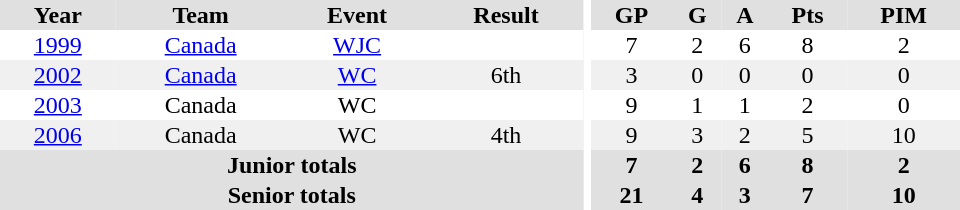<table border="0" cellpadding="1" cellspacing="0" ID="Table3" style="text-align:center; width:40em">
<tr ALIGN="center" bgcolor="#e0e0e0">
<th>Year</th>
<th>Team</th>
<th>Event</th>
<th>Result</th>
<th rowspan="99" bgcolor="#ffffff"></th>
<th>GP</th>
<th>G</th>
<th>A</th>
<th>Pts</th>
<th>PIM</th>
</tr>
<tr>
<td><a href='#'>1999</a></td>
<td><a href='#'>Canada</a></td>
<td><a href='#'>WJC</a></td>
<td></td>
<td>7</td>
<td>2</td>
<td>6</td>
<td>8</td>
<td>2</td>
</tr>
<tr bgcolor="#f0f0f0">
<td><a href='#'>2002</a></td>
<td><a href='#'>Canada</a></td>
<td><a href='#'>WC</a></td>
<td>6th</td>
<td>3</td>
<td>0</td>
<td>0</td>
<td>0</td>
<td>0</td>
</tr>
<tr>
<td><a href='#'>2003</a></td>
<td>Canada</td>
<td>WC</td>
<td></td>
<td>9</td>
<td>1</td>
<td>1</td>
<td>2</td>
<td>0</td>
</tr>
<tr bgcolor="#f0f0f0">
<td><a href='#'>2006</a></td>
<td>Canada</td>
<td>WC</td>
<td>4th</td>
<td>9</td>
<td>3</td>
<td>2</td>
<td>5</td>
<td>10</td>
</tr>
<tr bgcolor="#e0e0e0">
<th colspan=4>Junior totals</th>
<th>7</th>
<th>2</th>
<th>6</th>
<th>8</th>
<th>2</th>
</tr>
<tr bgcolor="#e0e0e0">
<th colspan=4>Senior totals</th>
<th>21</th>
<th>4</th>
<th>3</th>
<th>7</th>
<th>10</th>
</tr>
</table>
